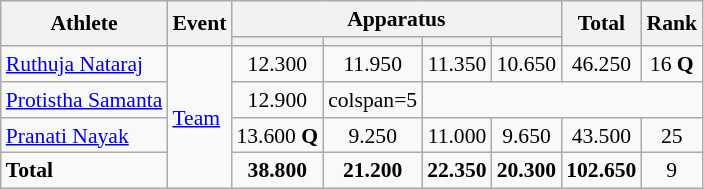<table class="wikitable" style="font-size:90%;text-align:center;">
<tr>
<th rowspan=2>Athlete</th>
<th rowspan=2>Event</th>
<th colspan=4>Apparatus</th>
<th rowspan=2>Total</th>
<th rowspan=2>Rank</th>
</tr>
<tr style=font-size:95%>
<th></th>
<th></th>
<th></th>
<th></th>
</tr>
<tr>
<td align=left><a href='#'>Ruthuja Nataraj</a></td>
<td align=left rowspan=4><a href='#'>Team</a></td>
<td>12.300</td>
<td>11.950</td>
<td>11.350</td>
<td>10.650</td>
<td>46.250</td>
<td>16 <strong>Q</strong></td>
</tr>
<tr>
<td align=left><a href='#'>Protistha Samanta</a></td>
<td>12.900</td>
<td>colspan=5 </td>
</tr>
<tr>
<td align=left><a href='#'>Pranati Nayak</a></td>
<td>13.600 <strong>Q</strong></td>
<td>9.250</td>
<td>11.000</td>
<td>9.650</td>
<td>43.500</td>
<td>25</td>
</tr>
<tr>
<td align=left><strong>Total</strong></td>
<td><strong>38.800</strong></td>
<td><strong>21.200</strong></td>
<td><strong>22.350</strong></td>
<td><strong>20.300</strong></td>
<td><strong>102.650</strong></td>
<td>9</td>
</tr>
</table>
